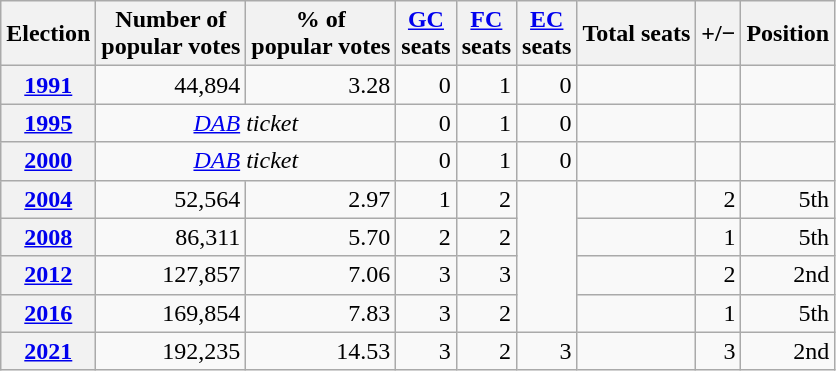<table class="wikitable" style="text-align: right;">
<tr align=center>
<th><strong>Election</strong></th>
<th>Number of<br>popular votes</th>
<th>% of<br>popular votes</th>
<th><a href='#'>GC</a><br>seats</th>
<th><a href='#'>FC</a><br>seats</th>
<th><a href='#'>EC</a><br>seats</th>
<th>Total seats</th>
<th>+/−</th>
<th>Position</th>
</tr>
<tr>
<th><a href='#'>1991</a></th>
<td>44,894</td>
<td>3.28</td>
<td>0</td>
<td>1</td>
<td>0</td>
<td></td>
<td></td>
<td></td>
</tr>
<tr>
<th><a href='#'>1995</a></th>
<td colspan=2 align=center><em><a href='#'>DAB</a> ticket</em></td>
<td>0</td>
<td>1</td>
<td>0</td>
<td></td>
<td></td>
<td></td>
</tr>
<tr>
<th><a href='#'>2000</a></th>
<td colspan=2 align=center><em><a href='#'>DAB</a> ticket</em></td>
<td>0</td>
<td>1</td>
<td>0</td>
<td></td>
<td></td>
<td></td>
</tr>
<tr>
<th><a href='#'>2004</a></th>
<td>52,564</td>
<td>2.97</td>
<td>1</td>
<td>2</td>
<td rowspan=4></td>
<td></td>
<td> 2</td>
<td>5th</td>
</tr>
<tr>
<th><a href='#'>2008</a></th>
<td> 86,311</td>
<td> 5.70</td>
<td>2</td>
<td>2</td>
<td></td>
<td> 1</td>
<td> 5th</td>
</tr>
<tr>
<th><a href='#'>2012</a></th>
<td> 127,857</td>
<td> 7.06</td>
<td>3</td>
<td>3</td>
<td></td>
<td> 2</td>
<td> 2nd</td>
</tr>
<tr>
<th><a href='#'>2016</a></th>
<td> 169,854</td>
<td> 7.83</td>
<td>3</td>
<td>2</td>
<td></td>
<td> 1</td>
<td> 5th</td>
</tr>
<tr>
<th><a href='#'>2021</a></th>
<td> 192,235</td>
<td> 14.53</td>
<td>3</td>
<td>2</td>
<td>3</td>
<td></td>
<td> 3</td>
<td> 2nd</td>
</tr>
</table>
